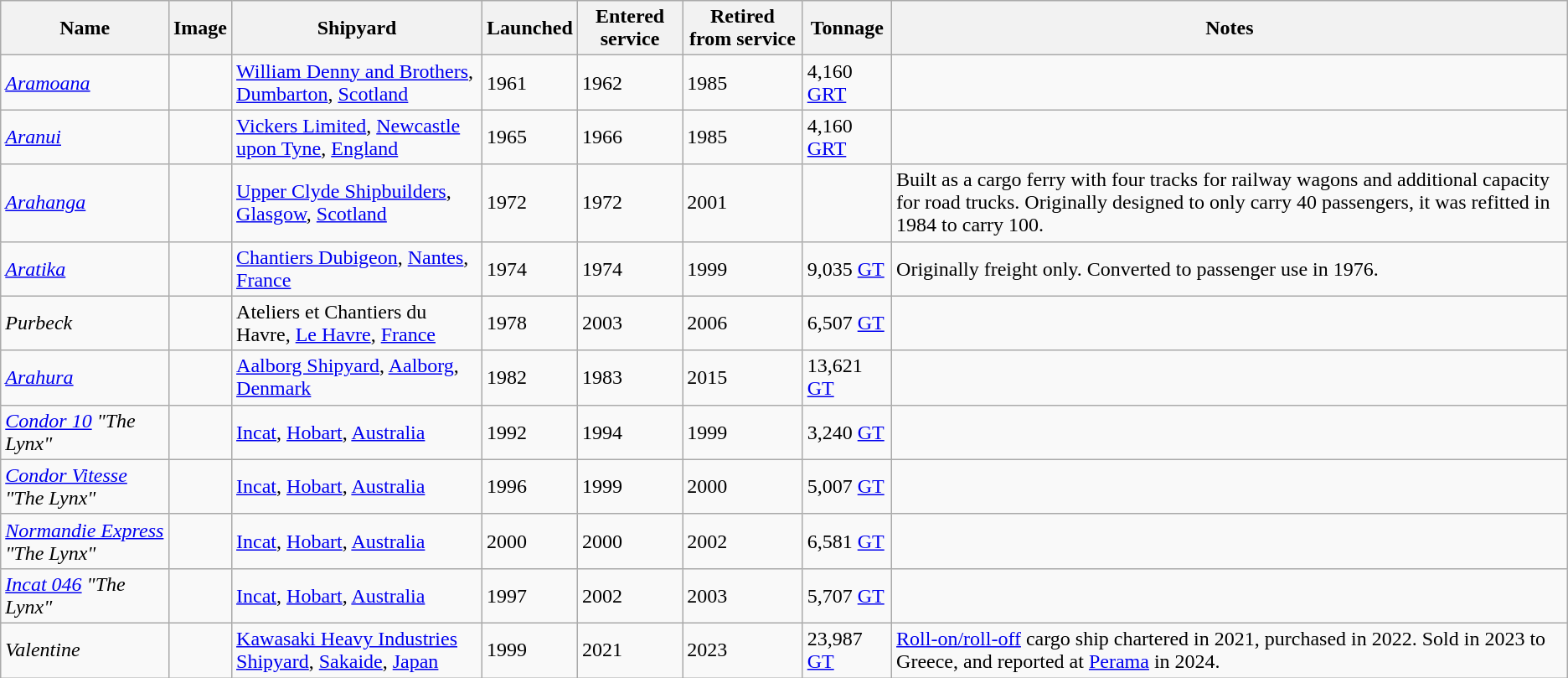<table class="wikitable sortable">
<tr>
<th>Name</th>
<th>Image</th>
<th>Shipyard</th>
<th>Launched</th>
<th>Entered service</th>
<th>Retired from service</th>
<th>Tonnage</th>
<th>Notes</th>
</tr>
<tr>
<td><a href='#'><em>Aramoana</em></a></td>
<td></td>
<td> <a href='#'>William Denny and Brothers</a>, <a href='#'>Dumbarton</a>, <a href='#'>Scotland</a></td>
<td>1961</td>
<td>1962</td>
<td>1985</td>
<td>4,160 <a href='#'>GRT</a></td>
<td></td>
</tr>
<tr>
<td><em><a href='#'>Aranui</a></em></td>
<td></td>
<td> <a href='#'>Vickers Limited</a>, <a href='#'>Newcastle upon Tyne</a>, <a href='#'>England</a></td>
<td>1965</td>
<td>1966</td>
<td>1985</td>
<td>4,160 <a href='#'>GRT</a></td>
<td></td>
</tr>
<tr>
<td><a href='#'><em>Arahanga</em></a></td>
<td></td>
<td> <a href='#'>Upper Clyde Shipbuilders</a>, <a href='#'>Glasgow</a>, <a href='#'>Scotland</a></td>
<td>1972</td>
<td>1972</td>
<td>2001</td>
<td></td>
<td>Built as a cargo ferry with four tracks for railway wagons and additional capacity for road trucks. Originally designed to only carry 40 passengers, it was refitted in 1984 to carry 100.</td>
</tr>
<tr>
<td><a href='#'><em>Aratika</em></a></td>
<td></td>
<td> <a href='#'>Chantiers Dubigeon</a>, <a href='#'>Nantes</a>, <a href='#'>France</a></td>
<td>1974</td>
<td>1974</td>
<td>1999</td>
<td>9,035 <a href='#'>GT</a></td>
<td>Originally freight only. Converted to passenger use in 1976.</td>
</tr>
<tr>
<td><em>Purbeck</em></td>
<td></td>
<td> Ateliers et Chantiers du Havre, <a href='#'>Le Havre</a>, <a href='#'>France</a></td>
<td>1978</td>
<td>2003</td>
<td>2006</td>
<td>6,507 <a href='#'>GT</a></td>
<td></td>
</tr>
<tr>
<td><em><a href='#'>Arahura</a></em></td>
<td></td>
<td> <a href='#'>Aalborg Shipyard</a>, <a href='#'>Aalborg</a>, <a href='#'>Denmark</a></td>
<td>1982</td>
<td>1983</td>
<td>2015</td>
<td>13,621 <a href='#'>GT</a></td>
<td></td>
</tr>
<tr>
<td><em><a href='#'>Condor 10</a> "The Lynx"</em></td>
<td></td>
<td> <a href='#'>Incat</a>, <a href='#'>Hobart</a>, <a href='#'>Australia</a></td>
<td>1992</td>
<td>1994</td>
<td>1999</td>
<td>3,240 <a href='#'>GT</a></td>
<td></td>
</tr>
<tr>
<td><em><a href='#'>Condor Vitesse</a></em> <em>"The Lynx"</em></td>
<td></td>
<td> <a href='#'>Incat</a>, <a href='#'>Hobart</a>, <a href='#'>Australia</a></td>
<td>1996</td>
<td>1999</td>
<td>2000</td>
<td>5,007 <a href='#'>GT</a></td>
<td></td>
</tr>
<tr>
<td><a href='#'><em>Normandie Express</em></a> <em>"The Lynx"</em></td>
<td></td>
<td> <a href='#'>Incat</a>, <a href='#'>Hobart</a>, <a href='#'>Australia</a></td>
<td>2000</td>
<td>2000</td>
<td>2002</td>
<td>6,581 <a href='#'>GT</a></td>
<td></td>
</tr>
<tr>
<td><em><a href='#'>Incat 046</a> "The Lynx"</em></td>
<td></td>
<td> <a href='#'>Incat</a>, <a href='#'>Hobart</a>, <a href='#'>Australia</a></td>
<td>1997</td>
<td>2002</td>
<td>2003</td>
<td>5,707 <a href='#'>GT</a></td>
<td></td>
</tr>
<tr>
<td><em>Valentine</em></td>
<td></td>
<td> <a href='#'>Kawasaki Heavy Industries Shipyard</a>, <a href='#'>Sakaide</a>, <a href='#'>Japan</a></td>
<td>1999</td>
<td>2021</td>
<td>2023</td>
<td>23,987 <a href='#'>GT</a></td>
<td><a href='#'>Roll-on/roll-off</a> cargo ship chartered in 2021, purchased in 2022. Sold in 2023 to Greece, and reported at <a href='#'>Perama</a> in 2024.</td>
</tr>
</table>
